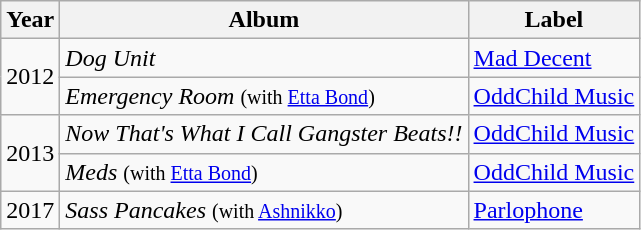<table class="wikitable">
<tr>
<th>Year</th>
<th>Album</th>
<th>Label</th>
</tr>
<tr>
<td rowspan="2">2012</td>
<td><em>Dog Unit</em></td>
<td><a href='#'>Mad Decent</a></td>
</tr>
<tr>
<td><em>Emergency Room</em> <small>(with <a href='#'>Etta Bond</a>)</small></td>
<td><a href='#'>OddChild Music</a></td>
</tr>
<tr>
<td rowspan="2">2013</td>
<td><em>Now That's What I Call Gangster Beats!!</em></td>
<td><a href='#'>OddChild Music</a></td>
</tr>
<tr>
<td><em>Meds</em> <small>(with <a href='#'>Etta Bond</a>)</small></td>
<td><a href='#'>OddChild Music</a></td>
</tr>
<tr>
<td>2017</td>
<td><em>Sass Pancakes</em> <small>(with <a href='#'>Ashnikko</a>)</small></td>
<td><a href='#'>Parlophone</a></td>
</tr>
</table>
